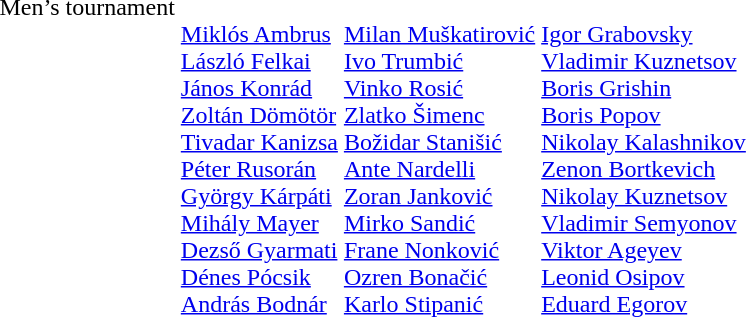<table>
<tr valign="top">
<td>Men’s tournament</td>
<td valign=top> <br> <a href='#'>Miklós Ambrus</a><br><a href='#'>László Felkai</a><br><a href='#'>János Konrád</a><br><a href='#'>Zoltán Dömötör</a><br><a href='#'>Tivadar Kanizsa</a><br><a href='#'>Péter Rusorán</a><br><a href='#'>György Kárpáti</a><br><a href='#'>Mihály Mayer</a><br><a href='#'>Dezső Gyarmati</a><br><a href='#'>Dénes Pócsik</a><br><a href='#'>András Bodnár</a></td>
<td valign=top> <br> <a href='#'>Milan Muškatirović</a><br><a href='#'>Ivo Trumbić</a><br><a href='#'>Vinko Rosić</a><br><a href='#'>Zlatko Šimenc</a><br><a href='#'>Božidar Stanišić</a><br><a href='#'>Ante Nardelli</a><br><a href='#'>Zoran Janković</a><br><a href='#'>Mirko Sandić</a><br><a href='#'>Frane Nonković</a><br><a href='#'>Ozren Bonačić</a><br><a href='#'>Karlo Stipanić</a></td>
<td valign=top> <br> <a href='#'>Igor Grabovsky</a><br><a href='#'>Vladimir Kuznetsov</a><br><a href='#'>Boris Grishin</a><br><a href='#'>Boris Popov</a><br><a href='#'>Nikolay Kalashnikov</a><br><a href='#'>Zenon Bortkevich</a><br><a href='#'>Nikolay Kuznetsov</a><br><a href='#'>Vladimir Semyonov</a><br><a href='#'>Viktor Ageyev</a><br><a href='#'>Leonid Osipov</a><br><a href='#'>Eduard Egorov</a></td>
</tr>
</table>
